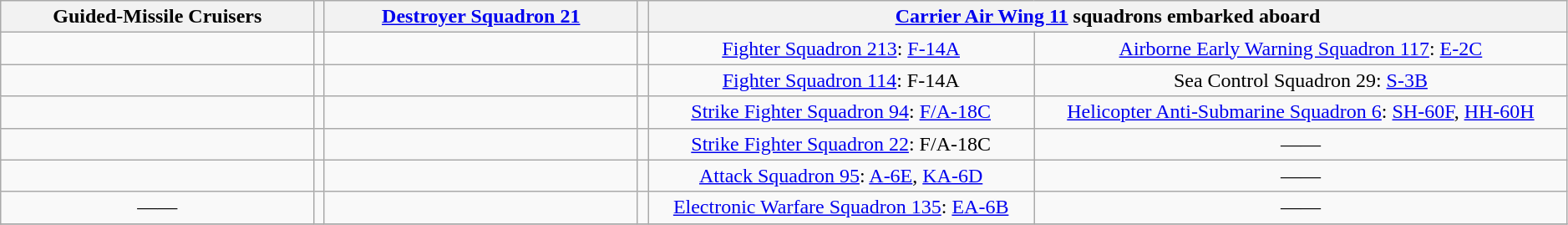<table class="wikitable" style="text-align:center" width=99%>
<tr>
<th colspan="1" width="20%" align="center">Guided-Missile Cruisers</th>
<th colspan="1" width="0%" align="center"></th>
<th colspan="1" width="20%" align="center"><a href='#'>Destroyer Squadron 21</a></th>
<th colspan="1" width="0%" align="center"></th>
<th colspan="2" align="center"><a href='#'>Carrier Air Wing 11</a> squadrons embarked aboard </th>
</tr>
<tr>
<td></td>
<td></td>
<td></td>
<td></td>
<td><a href='#'>Fighter Squadron 213</a>:  <a href='#'>F-14A</a></td>
<td><a href='#'>Airborne Early Warning Squadron 117</a>:  <a href='#'>E-2C</a></td>
</tr>
<tr>
<td></td>
<td></td>
<td></td>
<td></td>
<td><a href='#'>Fighter Squadron 114</a>:  F-14A</td>
<td>Sea Control Squadron 29: <a href='#'>S-3B</a></td>
</tr>
<tr>
<td></td>
<td></td>
<td></td>
<td></td>
<td><a href='#'>Strike Fighter Squadron 94</a>:  <a href='#'>F/A-18C</a></td>
<td><a href='#'>Helicopter Anti-Submarine Squadron 6</a>:  <a href='#'>SH-60F</a>, <a href='#'>HH-60H</a></td>
</tr>
<tr>
<td></td>
<td></td>
<td></td>
<td></td>
<td><a href='#'>Strike Fighter Squadron 22</a>:  F/A-18C</td>
<td>——</td>
</tr>
<tr>
<td></td>
<td></td>
<td></td>
<td></td>
<td><a href='#'>Attack Squadron 95</a>:  <a href='#'>A-6E</a>, <a href='#'>KA-6D</a></td>
<td>——</td>
</tr>
<tr>
<td>——</td>
<td></td>
<td></td>
<td></td>
<td><a href='#'>Electronic Warfare Squadron 135</a>:  <a href='#'>EA-6B</a></td>
<td>——</td>
</tr>
<tr>
</tr>
</table>
